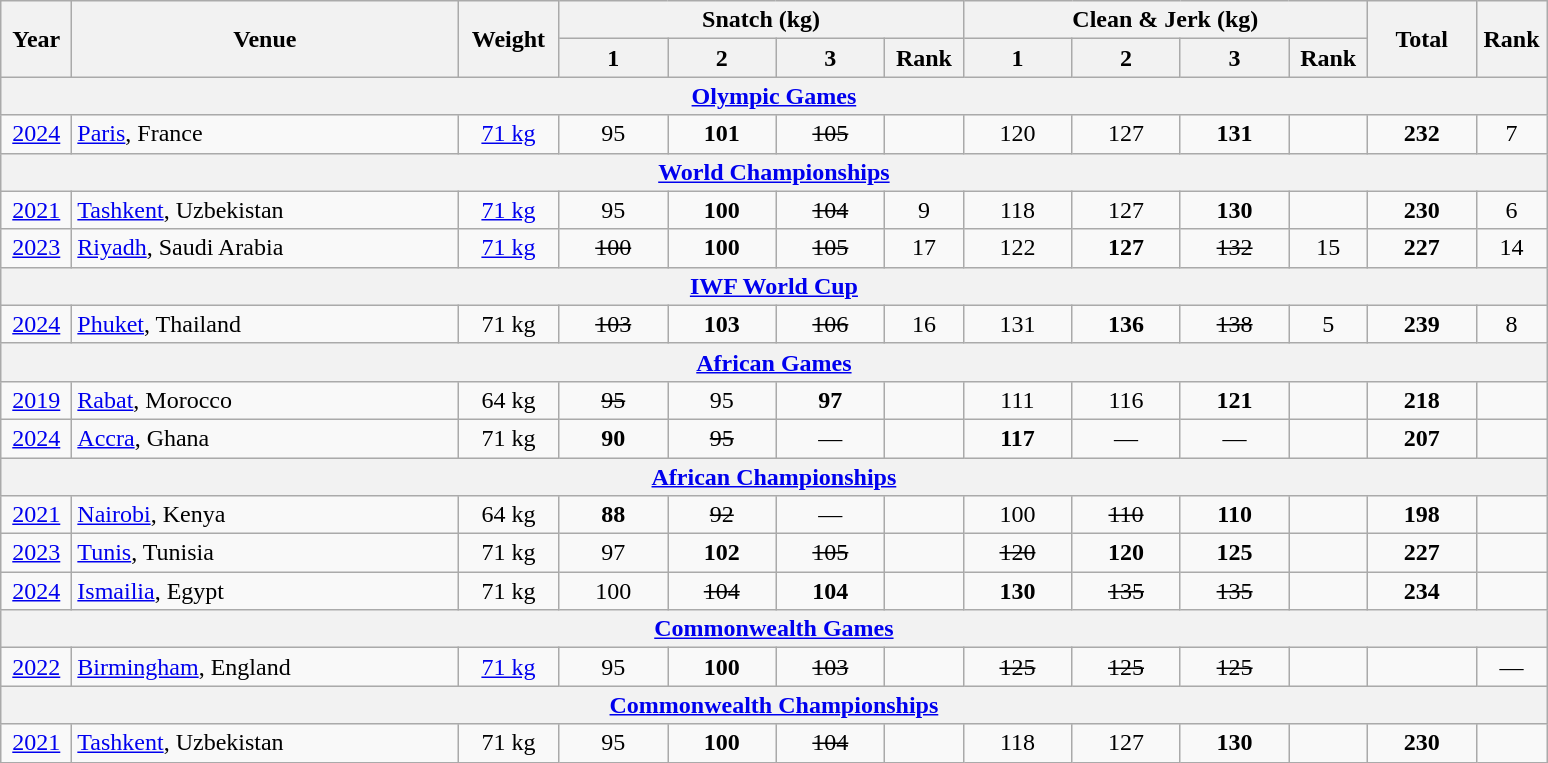<table class = "wikitable" style="text-align:center;">
<tr>
<th rowspan=2 width=40>Year</th>
<th rowspan=2 width=250>Venue</th>
<th rowspan=2 width=60>Weight</th>
<th colspan=4>Snatch (kg)</th>
<th colspan=4>Clean & Jerk (kg)</th>
<th rowspan=2 width=65>Total</th>
<th rowspan=2 width=40>Rank</th>
</tr>
<tr>
<th width=65>1</th>
<th width=65>2</th>
<th width=65>3</th>
<th width=45>Rank</th>
<th width=65>1</th>
<th width=65>2</th>
<th width=65>3</th>
<th width=45>Rank</th>
</tr>
<tr>
<th colspan=13><a href='#'>Olympic Games</a></th>
</tr>
<tr>
<td><a href='#'>2024</a></td>
<td align=left><a href='#'>Paris</a>, France</td>
<td><a href='#'>71 kg</a></td>
<td>95</td>
<td><strong>101</strong></td>
<td><s>105</s></td>
<td></td>
<td>120</td>
<td>127</td>
<td><strong>131</strong></td>
<td></td>
<td><strong>232</strong></td>
<td>7</td>
</tr>
<tr>
<th colspan=13><a href='#'>World Championships</a></th>
</tr>
<tr>
<td><a href='#'>2021</a></td>
<td align=left><a href='#'>Tashkent</a>, Uzbekistan</td>
<td><a href='#'>71 kg</a></td>
<td>95</td>
<td><strong>100</strong></td>
<td><s>104</s></td>
<td>9</td>
<td>118</td>
<td>127</td>
<td><strong>130</strong></td>
<td></td>
<td><strong>230</strong></td>
<td>6</td>
</tr>
<tr>
<td><a href='#'>2023</a></td>
<td align=left><a href='#'>Riyadh</a>, Saudi Arabia</td>
<td><a href='#'>71 kg</a></td>
<td><s>100</s></td>
<td><strong>100</strong></td>
<td><s>105</s></td>
<td>17</td>
<td>122</td>
<td><strong>127</strong></td>
<td><s>132</s></td>
<td>15</td>
<td><strong>227</strong></td>
<td>14</td>
</tr>
<tr>
<th colspan=13><a href='#'>IWF World Cup</a></th>
</tr>
<tr>
<td><a href='#'>2024</a></td>
<td align=left><a href='#'>Phuket</a>, Thailand</td>
<td>71 kg</td>
<td><s>103</s></td>
<td><strong>103</strong></td>
<td><s>106</s></td>
<td>16</td>
<td>131</td>
<td><strong>136</strong></td>
<td><s>138</s></td>
<td>5</td>
<td><strong>239</strong></td>
<td>8</td>
</tr>
<tr>
<th colspan=13><a href='#'>African Games</a></th>
</tr>
<tr>
<td><a href='#'>2019</a></td>
<td align=left><a href='#'>Rabat</a>, Morocco</td>
<td>64 kg</td>
<td><s>95</s></td>
<td>95</td>
<td><strong>97</strong></td>
<td></td>
<td>111</td>
<td>116</td>
<td><strong>121</strong></td>
<td></td>
<td><strong>218</strong></td>
<td></td>
</tr>
<tr>
<td><a href='#'>2024</a></td>
<td align=left><a href='#'>Accra</a>, Ghana</td>
<td>71 kg</td>
<td><strong>90</strong></td>
<td><s>95</s></td>
<td>—</td>
<td></td>
<td><strong>117</strong></td>
<td>—</td>
<td>—</td>
<td></td>
<td><strong>207</strong></td>
<td></td>
</tr>
<tr>
<th colspan=13><a href='#'>African Championships</a></th>
</tr>
<tr>
<td><a href='#'>2021</a></td>
<td align=left><a href='#'>Nairobi</a>, Kenya</td>
<td>64 kg</td>
<td><strong>88</strong></td>
<td><s>92</s></td>
<td>—</td>
<td></td>
<td>100</td>
<td><s>110</s></td>
<td><strong>110</strong></td>
<td></td>
<td><strong>198</strong></td>
<td></td>
</tr>
<tr>
<td><a href='#'>2023</a></td>
<td align=left><a href='#'>Tunis</a>, Tunisia</td>
<td>71 kg</td>
<td>97</td>
<td><strong>102</strong></td>
<td><s>105</s></td>
<td></td>
<td><s>120</s></td>
<td><strong>120</strong></td>
<td><strong>125</strong></td>
<td></td>
<td><strong>227</strong></td>
<td></td>
</tr>
<tr>
<td><a href='#'>2024</a></td>
<td align=left><a href='#'>Ismailia</a>, Egypt</td>
<td>71 kg</td>
<td>100</td>
<td><s>104</s></td>
<td><strong>104</strong></td>
<td></td>
<td><strong>130</strong></td>
<td><s>135</s></td>
<td><s>135</s></td>
<td></td>
<td><strong>234</strong></td>
<td></td>
</tr>
<tr>
<th colspan=13><a href='#'>Commonwealth Games</a></th>
</tr>
<tr>
<td><a href='#'>2022</a></td>
<td align=left><a href='#'>Birmingham</a>, England</td>
<td><a href='#'>71 kg</a></td>
<td>95</td>
<td><strong>100</strong></td>
<td><s>103</s></td>
<td></td>
<td><s>125</s></td>
<td><s>125</s></td>
<td><s>125</s></td>
<td></td>
<td></td>
<td>—</td>
</tr>
<tr>
<th colspan=13><a href='#'>Commonwealth Championships</a></th>
</tr>
<tr>
<td><a href='#'>2021</a></td>
<td align=left><a href='#'>Tashkent</a>, Uzbekistan</td>
<td>71 kg</td>
<td>95</td>
<td><strong>100</strong></td>
<td><s>104</s></td>
<td></td>
<td>118</td>
<td>127</td>
<td><strong>130</strong></td>
<td></td>
<td><strong>230</strong></td>
<td></td>
</tr>
</table>
